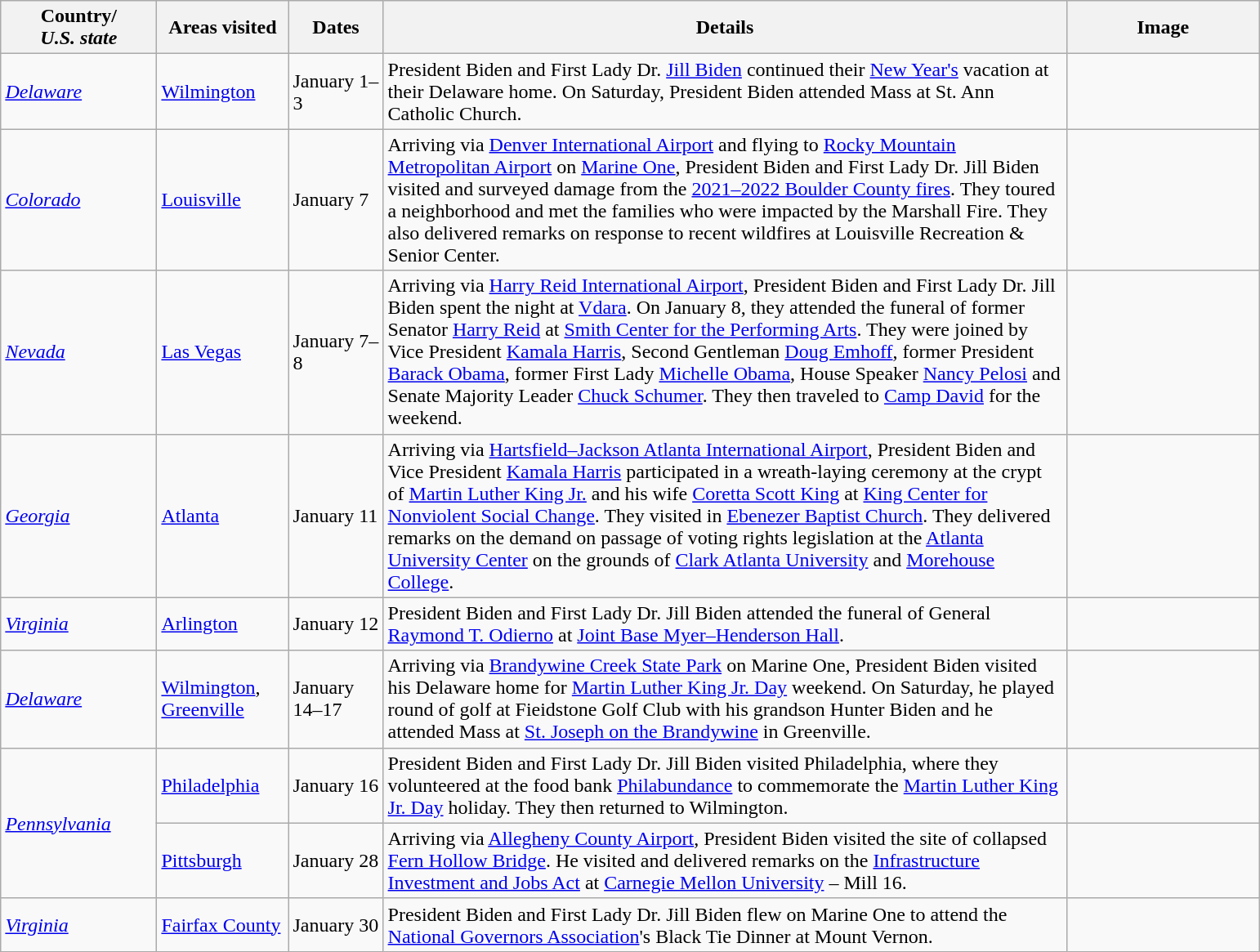<table class="wikitable" style="margin: 1em auto 1em auto">
<tr>
<th width=120>Country/<br><em>U.S. state</em></th>
<th width=100>Areas visited</th>
<th width=70>Dates</th>
<th width=550>Details</th>
<th width=150>Image</th>
</tr>
<tr>
<td> <em><a href='#'>Delaware</a></em></td>
<td><a href='#'>Wilmington</a></td>
<td>January 1–3</td>
<td>President Biden and First Lady Dr. <a href='#'>Jill Biden</a> continued their <a href='#'>New Year's</a> vacation at their Delaware home. On Saturday, President Biden attended Mass at St. Ann Catholic Church.</td>
<td></td>
</tr>
<tr>
<td> <em><a href='#'>Colorado</a></em></td>
<td><a href='#'>Louisville</a></td>
<td>January 7</td>
<td>Arriving via <a href='#'>Denver International Airport</a> and flying to <a href='#'>Rocky Mountain Metropolitan Airport</a> on <a href='#'>Marine One</a>, President Biden and First Lady Dr. Jill Biden visited and surveyed damage from the <a href='#'>2021–2022 Boulder County fires</a>. They toured a neighborhood and met the families who were impacted by the Marshall Fire. They also delivered remarks on response to recent wildfires at Louisville Recreation & Senior Center.</td>
<td></td>
</tr>
<tr>
<td> <em><a href='#'>Nevada</a></em></td>
<td><a href='#'>Las Vegas</a></td>
<td>January 7–8</td>
<td>Arriving via <a href='#'>Harry Reid International Airport</a>, President Biden and First Lady Dr. Jill Biden spent the night at <a href='#'>Vdara</a>. On January 8, they attended the funeral of former Senator <a href='#'>Harry Reid</a> at <a href='#'>Smith Center for the Performing Arts</a>. They were joined by Vice President <a href='#'>Kamala Harris</a>, Second Gentleman <a href='#'>Doug Emhoff</a>, former President <a href='#'>Barack Obama</a>, former First Lady <a href='#'>Michelle Obama</a>, House Speaker <a href='#'>Nancy Pelosi</a> and Senate Majority Leader <a href='#'>Chuck Schumer</a>. They then traveled to <a href='#'>Camp David</a> for the weekend.</td>
<td></td>
</tr>
<tr>
<td> <em><a href='#'>Georgia</a></em></td>
<td><a href='#'>Atlanta</a></td>
<td>January 11</td>
<td>Arriving via <a href='#'>Hartsfield–Jackson Atlanta International Airport</a>, President Biden and Vice President <a href='#'>Kamala Harris</a> participated in a wreath-laying ceremony at the crypt of <a href='#'>Martin Luther King Jr.</a> and his wife <a href='#'>Coretta Scott King</a> at <a href='#'>King Center for Nonviolent Social Change</a>. They visited in <a href='#'>Ebenezer Baptist Church</a>. They delivered remarks on the demand on passage of voting rights legislation at the <a href='#'>Atlanta University Center</a> on the grounds of <a href='#'>Clark Atlanta University</a> and <a href='#'>Morehouse College</a>.</td>
<td></td>
</tr>
<tr>
<td> <em><a href='#'>Virginia</a></em></td>
<td><a href='#'>Arlington</a></td>
<td>January 12</td>
<td>President Biden and First Lady Dr. Jill Biden attended the funeral of General <a href='#'>Raymond T. Odierno</a> at <a href='#'>Joint Base Myer–Henderson Hall</a>.</td>
<td></td>
</tr>
<tr>
<td> <em><a href='#'>Delaware</a></em></td>
<td><a href='#'>Wilmington</a>, <a href='#'>Greenville</a></td>
<td>January 14–17</td>
<td>Arriving via <a href='#'>Brandywine Creek State Park</a> on Marine One, President Biden visited his Delaware home for <a href='#'>Martin Luther King Jr. Day</a> weekend. On Saturday, he played round of golf at Fieidstone Golf Club with his grandson Hunter Biden and he attended Mass at <a href='#'>St. Joseph on the Brandywine</a> in Greenville.</td>
<td></td>
</tr>
<tr>
<td rowspan="2"> <em><a href='#'>Pennsylvania</a></em></td>
<td><a href='#'>Philadelphia</a></td>
<td>January 16</td>
<td>President Biden and First Lady Dr. Jill Biden visited Philadelphia, where they volunteered at the food bank <a href='#'>Philabundance</a> to commemorate the <a href='#'>Martin Luther King Jr. Day</a> holiday. They then returned to Wilmington.</td>
<td></td>
</tr>
<tr>
<td><a href='#'>Pittsburgh</a></td>
<td>January 28</td>
<td>Arriving via <a href='#'>Allegheny County Airport</a>, President Biden visited the site of collapsed <a href='#'>Fern Hollow Bridge</a>. He visited and delivered remarks on the <a href='#'>Infrastructure Investment and Jobs Act</a> at <a href='#'>Carnegie Mellon University</a> – Mill 16.</td>
<td></td>
</tr>
<tr>
<td> <em><a href='#'>Virginia</a></em></td>
<td><a href='#'>Fairfax County</a></td>
<td>January 30</td>
<td>President Biden and First Lady Dr. Jill Biden flew on Marine One to attend the <a href='#'>National Governors Association</a>'s Black Tie Dinner at Mount Vernon.</td>
<td></td>
</tr>
</table>
